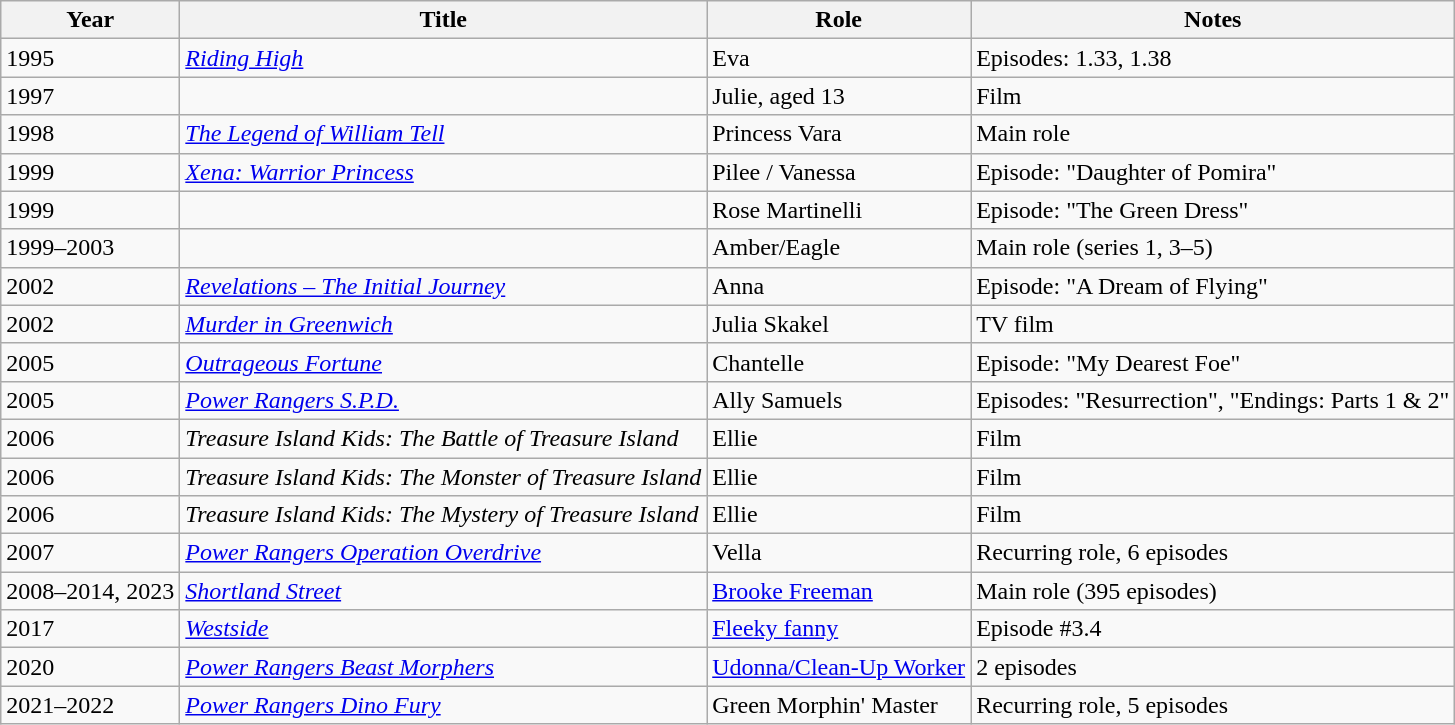<table class="wikitable sortable">
<tr>
<th>Year</th>
<th>Title</th>
<th>Role</th>
<th class="unsortable">Notes</th>
</tr>
<tr>
<td>1995</td>
<td><em><a href='#'>Riding High</a></em></td>
<td>Eva</td>
<td>Episodes: 1.33, 1.38</td>
</tr>
<tr>
<td>1997</td>
<td><em></em></td>
<td>Julie, aged 13</td>
<td>Film</td>
</tr>
<tr>
<td>1998</td>
<td><em><a href='#'>The Legend of William Tell</a></em></td>
<td>Princess Vara</td>
<td>Main role</td>
</tr>
<tr>
<td>1999</td>
<td><em><a href='#'>Xena: Warrior Princess</a></em></td>
<td>Pilee / Vanessa</td>
<td>Episode: "Daughter of Pomira"</td>
</tr>
<tr>
<td>1999</td>
<td><em></em></td>
<td>Rose Martinelli</td>
<td>Episode: "The Green Dress"</td>
</tr>
<tr>
<td>1999–2003</td>
<td><em></em></td>
<td>Amber/Eagle</td>
<td>Main role (series 1, 3–5)</td>
</tr>
<tr>
<td>2002</td>
<td><em><a href='#'>Revelations – The Initial Journey</a></em></td>
<td>Anna</td>
<td>Episode: "A Dream of Flying"</td>
</tr>
<tr>
<td>2002</td>
<td><em><a href='#'>Murder in Greenwich</a></em></td>
<td>Julia Skakel</td>
<td>TV film</td>
</tr>
<tr>
<td>2005</td>
<td><em><a href='#'>Outrageous Fortune</a></em></td>
<td>Chantelle</td>
<td>Episode: "My Dearest Foe"</td>
</tr>
<tr>
<td>2005</td>
<td><em><a href='#'>Power Rangers S.P.D.</a></em></td>
<td>Ally Samuels</td>
<td>Episodes: "Resurrection", "Endings: Parts 1 & 2"</td>
</tr>
<tr>
<td>2006</td>
<td><em>Treasure Island Kids: The Battle of Treasure Island</em></td>
<td>Ellie</td>
<td>Film</td>
</tr>
<tr>
<td>2006</td>
<td><em>Treasure Island Kids: The Monster of Treasure Island</em></td>
<td>Ellie</td>
<td>Film</td>
</tr>
<tr>
<td>2006</td>
<td><em>Treasure Island Kids: The Mystery of Treasure Island</em></td>
<td>Ellie</td>
<td>Film</td>
</tr>
<tr>
<td>2007</td>
<td><em><a href='#'>Power Rangers Operation Overdrive</a></em></td>
<td>Vella</td>
<td>Recurring role, 6 episodes</td>
</tr>
<tr>
<td>2008–2014, 2023</td>
<td><em><a href='#'>Shortland Street</a></em></td>
<td><a href='#'>Brooke Freeman</a></td>
<td>Main role (395 episodes)</td>
</tr>
<tr>
<td>2017</td>
<td><em><a href='#'>Westside</a></em></td>
<td><a href='#'>Fleeky fanny</a></td>
<td>Episode #3.4</td>
</tr>
<tr>
<td>2020</td>
<td><em><a href='#'>Power Rangers Beast Morphers</a></em></td>
<td><a href='#'>Udonna/Clean-Up Worker</a></td>
<td>2 episodes</td>
</tr>
<tr>
<td>2021–2022</td>
<td><em><a href='#'>Power Rangers Dino Fury</a></em></td>
<td>Green Morphin' Master</td>
<td>Recurring role, 5 episodes</td>
</tr>
</table>
